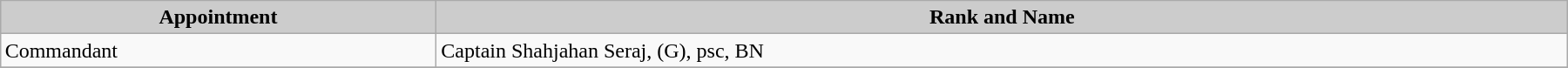<table class="wikitable" style="width:95%; margin:0 auto;">
<tr>
<th style="background:#ccc;">Appointment</th>
<th style="background:#ccc;">Rank and Name</th>
</tr>
<tr>
<td>Commandant</td>
<td>Captain Shahjahan Seraj, (G), psc, BN</td>
</tr>
<tr>
</tr>
</table>
